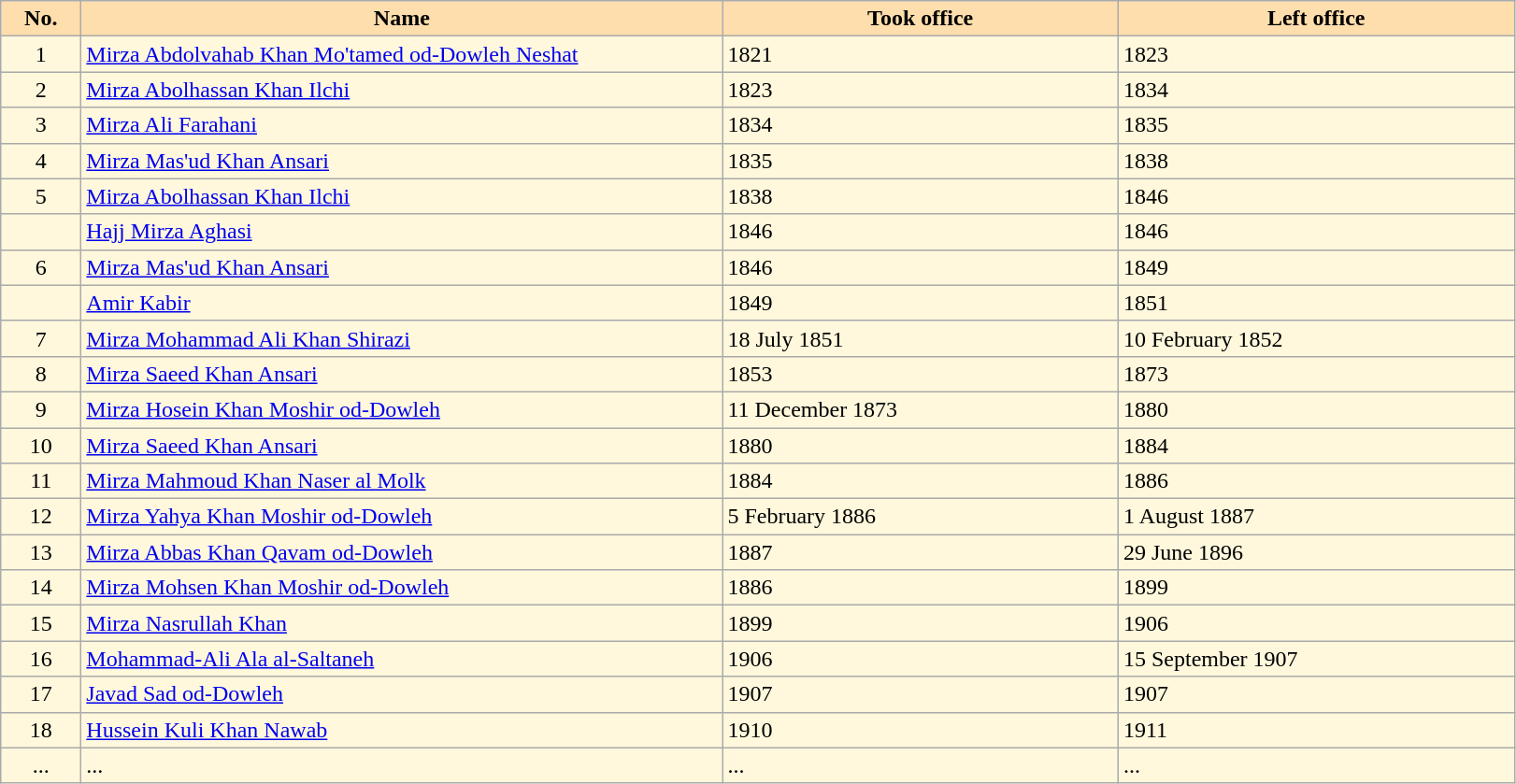<table class="wikitable">
<tr>
<th width="50" style="background:#FFDEAD">No.</th>
<th width="450" style="background:#FFDEAD">Name</th>
<th width="275" style="background:#FFDEAD">Took office</th>
<th width="275" style="background:#FFDEAD">Left office</th>
</tr>
<tr>
<td style="background:#FFF8DC;" align="center">1</td>
<td style="background:#FFF8DC;"><a href='#'>Mirza Abdolvahab Khan Mo'tamed od-Dowleh Neshat</a></td>
<td style="background:#FFF8DC;" align="left">1821</td>
<td style="background:#FFF8DC;" align="left">1823</td>
</tr>
<tr>
<td style="background:#FFF8DC;" align="center">2</td>
<td style="background:#FFF8DC;"><a href='#'>Mirza Abolhassan Khan Ilchi</a></td>
<td style="background:#FFF8DC;" align="left">1823</td>
<td style="background:#FFF8DC;" align="left">1834</td>
</tr>
<tr>
<td style="background:#FFF8DC;" align="center">3</td>
<td style="background:#FFF8DC;"><a href='#'>Mirza Ali Farahani</a></td>
<td style="background:#FFF8DC;" align="left">1834</td>
<td style="background:#FFF8DC;" align="left">1835</td>
</tr>
<tr>
<td style="background:#FFF8DC;" align="center">4</td>
<td style="background:#FFF8DC;"><a href='#'>Mirza Mas'ud Khan Ansari</a></td>
<td style="background:#FFF8DC;" align="left">1835</td>
<td style="background:#FFF8DC;" align="left">1838</td>
</tr>
<tr>
<td style="background:#FFF8DC;" align="center">5</td>
<td style="background:#FFF8DC;"><a href='#'>Mirza Abolhassan Khan Ilchi</a></td>
<td style="background:#FFF8DC;" align="left">1838</td>
<td style="background:#FFF8DC;" align="left">1846</td>
</tr>
<tr>
<td style="background:#FFF8DC;" align="center"></td>
<td style="background:#FFF8DC;"><a href='#'>Hajj Mirza Aghasi</a><br></td>
<td style="background:#FFF8DC;" align="left">1846</td>
<td style="background:#FFF8DC;" align="left">1846</td>
</tr>
<tr>
<td style="background:#FFF8DC;" align="center">6</td>
<td style="background:#FFF8DC;"><a href='#'>Mirza Mas'ud Khan Ansari</a></td>
<td style="background:#FFF8DC;" align="left">1846</td>
<td style="background:#FFF8DC;" align="left">1849</td>
</tr>
<tr>
<td style="background:#FFF8DC;" align="center"></td>
<td style="background:#FFF8DC;"><a href='#'>Amir Kabir</a><br></td>
<td style="background:#FFF8DC;" align="left">1849</td>
<td style="background:#FFF8DC;" align="left">1851</td>
</tr>
<tr>
<td style="background:#FFF8DC;" align="center">7</td>
<td style="background:#FFF8DC;"><a href='#'>Mirza Mohammad Ali Khan Shirazi</a></td>
<td style="background:#FFF8DC;" align="left">18 July 1851</td>
<td style="background:#FFF8DC;" align="left">10 February 1852</td>
</tr>
<tr>
<td style="background:#FFF8DC;" align="center">8</td>
<td style="background:#FFF8DC;"><a href='#'>Mirza Saeed Khan Ansari</a></td>
<td style="background:#FFF8DC;" align="left">1853</td>
<td style="background:#FFF8DC;" align="left">1873</td>
</tr>
<tr>
<td style="background:#FFF8DC;" align="center">9</td>
<td style="background:#FFF8DC;"><a href='#'>Mirza Hosein Khan Moshir od-Dowleh</a></td>
<td style="background:#FFF8DC;" align="left">11 December 1873</td>
<td style="background:#FFF8DC;" align="left">1880</td>
</tr>
<tr>
<td style="background:#FFF8DC;" align="center">10</td>
<td style="background:#FFF8DC;"><a href='#'>Mirza Saeed Khan Ansari</a></td>
<td style="background:#FFF8DC;" align="left">1880</td>
<td style="background:#FFF8DC;" align="left">1884</td>
</tr>
<tr>
<td style="background:#FFF8DC;" align="center">11</td>
<td style="background:#FFF8DC;"><a href='#'>Mirza Mahmoud Khan Naser al Molk</a></td>
<td style="background:#FFF8DC;" align="left">1884</td>
<td style="background:#FFF8DC;" align="left">1886</td>
</tr>
<tr>
<td style="background:#FFF8DC;" align="center">12</td>
<td style="background:#FFF8DC;"><a href='#'>Mirza Yahya Khan Moshir od-Dowleh</a></td>
<td style="background:#FFF8DC;" align="left">5 February 1886</td>
<td style="background:#FFF8DC;" align="left">1 August 1887</td>
</tr>
<tr>
<td style="background:#FFF8DC;" align="center">13</td>
<td style="background:#FFF8DC;"><a href='#'>Mirza Abbas Khan Qavam od-Dowleh</a></td>
<td style="background:#FFF8DC;" align="left">1887</td>
<td style="background:#FFF8DC;" align="left">29 June 1896</td>
</tr>
<tr>
<td style="background:#FFF8DC;" align="center">14</td>
<td style="background:#FFF8DC;"><a href='#'>Mirza Mohsen Khan Moshir od-Dowleh</a></td>
<td style="background:#FFF8DC;" align="left">1886</td>
<td style="background:#FFF8DC;" align="left">1899</td>
</tr>
<tr>
<td style="background:#FFF8DC;" align="center">15</td>
<td style="background:#FFF8DC;"><a href='#'>Mirza Nasrullah Khan</a></td>
<td style="background:#FFF8DC;" align="left">1899</td>
<td style="background:#FFF8DC;" align="left">1906</td>
</tr>
<tr>
<td style="background:#FFF8DC;" align="center">16</td>
<td style="background:#FFF8DC;"><a href='#'>Mohammad-Ali Ala al-Saltaneh</a></td>
<td style="background:#FFF8DC;" align="left">1906</td>
<td style="background:#FFF8DC;" align="left">15 September 1907</td>
</tr>
<tr>
<td style="background:#FFF8DC;" align="center">17</td>
<td style="background:#FFF8DC;"><a href='#'>Javad Sad od-Dowleh</a></td>
<td style="background:#FFF8DC;" align="left">1907</td>
<td style="background:#FFF8DC;" align="left">1907</td>
</tr>
<tr>
<td style="background:#FFF8DC;" align="center">18</td>
<td style="background:#FFF8DC;"><a href='#'>Hussein Kuli Khan Nawab</a></td>
<td style="background:#FFF8DC;" align="left">1910</td>
<td style="background:#FFF8DC;" align="left">1911</td>
</tr>
<tr>
<td style="background:#FFF8DC;" align="center">...</td>
<td style="background:#FFF8DC;">...</td>
<td style="background:#FFF8DC;" align="left">...</td>
<td style="background:#FFF8DC;" align="left">...</td>
</tr>
</table>
